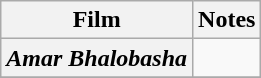<table class="wikitable sortable">
<tr>
<th>Film</th>
<th>Notes</th>
</tr>
<tr>
<th><em>Amar Bhalobasha</em></th>
<td></td>
</tr>
<tr>
</tr>
</table>
